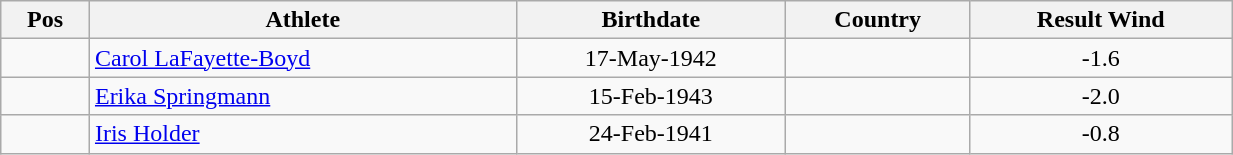<table class="wikitable"  style="text-align:center; width:65%;">
<tr>
<th>Pos</th>
<th>Athlete</th>
<th>Birthdate</th>
<th>Country</th>
<th>Result Wind</th>
</tr>
<tr>
<td align=center></td>
<td align=left><a href='#'>Carol LaFayette-Boyd</a></td>
<td>17-May-1942</td>
<td align=left></td>
<td> -1.6</td>
</tr>
<tr>
<td align=center></td>
<td align=left><a href='#'>Erika Springmann</a></td>
<td>15-Feb-1943</td>
<td align=left></td>
<td> -2.0</td>
</tr>
<tr>
<td align=center></td>
<td align=left><a href='#'>Iris Holder</a></td>
<td>24-Feb-1941</td>
<td align=left></td>
<td> -0.8</td>
</tr>
</table>
